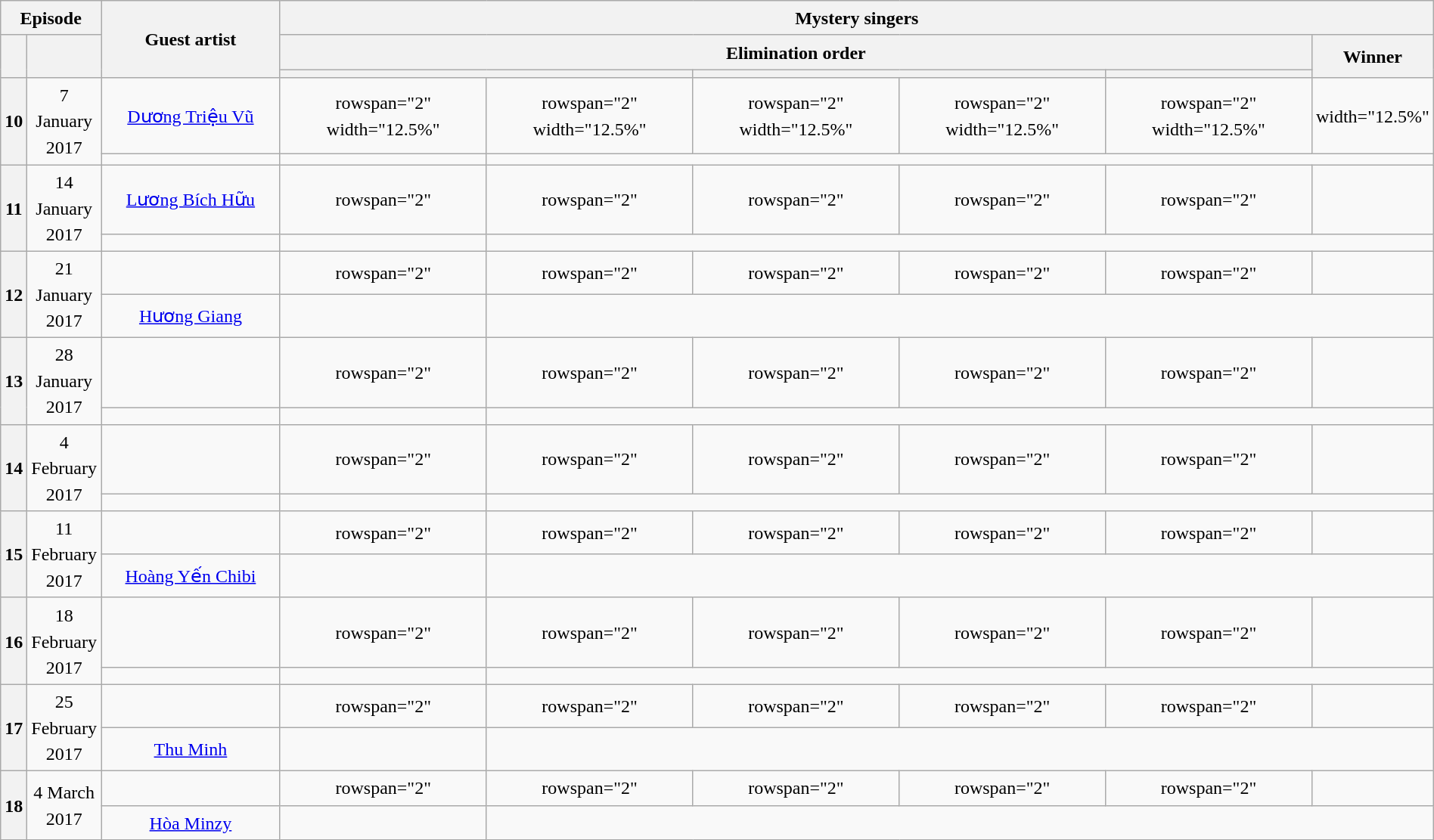<table class="wikitable plainrowheaders mw-collapsible" style="text-align:center; line-height:23px; width:100%;">
<tr>
<th colspan="2" width="1%">Episode</th>
<th rowspan="3" width="12.5%">Guest artist</th>
<th colspan="6">Mystery singers<br></th>
</tr>
<tr>
<th rowspan="2"></th>
<th rowspan="2"></th>
<th colspan="5">Elimination order</th>
<th rowspan="2">Winner</th>
</tr>
<tr>
<th colspan="2"></th>
<th colspan="2"></th>
<th></th>
</tr>
<tr>
<th rowspan="2">10</th>
<td rowspan="2">7 January 2017</td>
<td><a href='#'>Dương Triệu Vũ</a></td>
<td>rowspan="2" width="12.5%" </td>
<td>rowspan="2" width="12.5%" </td>
<td>rowspan="2" width="12.5%" </td>
<td>rowspan="2" width="12.5%" </td>
<td>rowspan="2" width="12.5%" </td>
<td>width="12.5%" </td>
</tr>
<tr>
<td></td>
<td></td>
</tr>
<tr>
<th rowspan="2">11</th>
<td rowspan="2">14 January 2017</td>
<td><a href='#'>Lương Bích Hữu</a></td>
<td>rowspan="2" </td>
<td>rowspan="2" </td>
<td>rowspan="2" </td>
<td>rowspan="2" </td>
<td>rowspan="2" </td>
<td></td>
</tr>
<tr>
<td></td>
<td></td>
</tr>
<tr>
<th rowspan="2">12</th>
<td rowspan="2">21 January 2017</td>
<td></td>
<td>rowspan="2" </td>
<td>rowspan="2" </td>
<td>rowspan="2" </td>
<td>rowspan="2" </td>
<td>rowspan="2" </td>
<td></td>
</tr>
<tr>
<td><a href='#'>Hương Giang</a></td>
<td></td>
</tr>
<tr>
<th rowspan="2">13</th>
<td rowspan="2">28 January 2017</td>
<td></td>
<td>rowspan="2" </td>
<td>rowspan="2" </td>
<td>rowspan="2" </td>
<td>rowspan="2" </td>
<td>rowspan="2" </td>
<td></td>
</tr>
<tr>
<td></td>
<td></td>
</tr>
<tr>
<th rowspan="2">14</th>
<td rowspan="2">4 February 2017</td>
<td></td>
<td>rowspan="2" </td>
<td>rowspan="2" </td>
<td>rowspan="2" </td>
<td>rowspan="2" </td>
<td>rowspan="2" </td>
<td></td>
</tr>
<tr>
<td></td>
<td></td>
</tr>
<tr>
<th rowspan="2">15</th>
<td rowspan="2">11 February 2017</td>
<td></td>
<td>rowspan="2" </td>
<td>rowspan="2" </td>
<td>rowspan="2" </td>
<td>rowspan="2" </td>
<td>rowspan="2" </td>
<td></td>
</tr>
<tr>
<td><a href='#'>Hoàng Yến Chibi</a></td>
<td></td>
</tr>
<tr>
<th rowspan="2">16</th>
<td rowspan="2">18 February 2017</td>
<td></td>
<td>rowspan="2" </td>
<td>rowspan="2" </td>
<td>rowspan="2" </td>
<td>rowspan="2" </td>
<td>rowspan="2" </td>
<td></td>
</tr>
<tr>
<td></td>
<td></td>
</tr>
<tr>
<th rowspan="2">17</th>
<td rowspan="2">25 February 2017</td>
<td></td>
<td>rowspan="2" </td>
<td>rowspan="2" </td>
<td>rowspan="2" </td>
<td>rowspan="2" </td>
<td>rowspan="2" </td>
<td></td>
</tr>
<tr>
<td><a href='#'>Thu Minh</a></td>
<td></td>
</tr>
<tr>
<th rowspan="2">18</th>
<td rowspan="2">4 March 2017</td>
<td></td>
<td>rowspan="2" </td>
<td>rowspan="2" </td>
<td>rowspan="2" </td>
<td>rowspan="2" </td>
<td>rowspan="2" </td>
<td></td>
</tr>
<tr>
<td><a href='#'>Hòa Minzy</a></td>
<td></td>
</tr>
</table>
